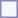<table style="border:1px solid #8888aa; background-color:#f7f8ff; padding:5px; font-size:95%; margin: 0px 12px 12px 0px;">
</table>
